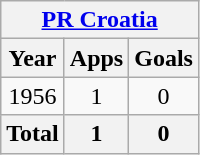<table class="wikitable" style="text-align:center">
<tr>
<th colspan=3><a href='#'>PR Croatia</a></th>
</tr>
<tr>
<th>Year</th>
<th>Apps</th>
<th>Goals</th>
</tr>
<tr>
<td>1956</td>
<td>1</td>
<td>0</td>
</tr>
<tr>
<th>Total</th>
<th>1</th>
<th>0</th>
</tr>
</table>
